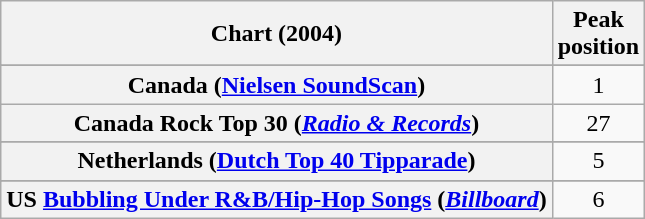<table class="wikitable sortable plainrowheaders" style="text-align:center">
<tr>
<th>Chart (2004)</th>
<th>Peak<br>position</th>
</tr>
<tr>
</tr>
<tr>
</tr>
<tr>
</tr>
<tr>
</tr>
<tr>
<th scope="row">Canada (<a href='#'>Nielsen SoundScan</a>)</th>
<td>1</td>
</tr>
<tr>
<th scope="row">Canada Rock Top 30 (<em><a href='#'>Radio & Records</a></em>)</th>
<td>27</td>
</tr>
<tr>
</tr>
<tr>
</tr>
<tr>
</tr>
<tr>
</tr>
<tr>
</tr>
<tr>
<th scope="row">Netherlands (<a href='#'>Dutch Top 40 Tipparade</a>)</th>
<td>5</td>
</tr>
<tr>
</tr>
<tr>
</tr>
<tr>
</tr>
<tr>
</tr>
<tr>
</tr>
<tr>
</tr>
<tr>
</tr>
<tr>
</tr>
<tr>
</tr>
<tr>
</tr>
<tr>
</tr>
<tr>
<th scope="row">US <a href='#'>Bubbling Under R&B/Hip-Hop Songs</a> (<em><a href='#'>Billboard</a></em>)</th>
<td>6</td>
</tr>
</table>
